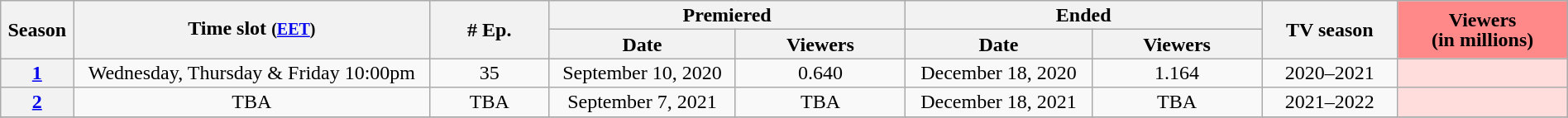<table class="wikitable" style="text-align:center; line-height:16px; width:100%;">
<tr>
<th style="width:04%;" rowspan="2">Season</th>
<th style="width:21%;" rowspan="2">Time slot <small>(<a href='#'>EET</a>)</small></th>
<th style="width:07%;" rowspan="2"># Ep.</th>
<th style="width:21%;" colspan="2">Premiered</th>
<th style="width:21%;" colspan="2">Ended</th>
<th style="width:08%;" rowspan="2">TV season</th>
<th style="width:10%; background:#ff8888;" rowspan="2">Viewers<br>(in millions)</th>
</tr>
<tr>
<th style="width:11%;">Date</th>
<th style="width:10%;">Viewers<br><small></small></th>
<th style="width:11%;">Date</th>
<th style="width:10%;">Viewers<br><small></small></th>
</tr>
<tr>
<th><a href='#'>1</a></th>
<td>Wednesday, Thursday & Friday 10:00pm</td>
<td>35</td>
<td>September 10, 2020</td>
<td>0.640</td>
<td>December 18, 2020</td>
<td>1.164</td>
<td>2020–2021</td>
<td style="background:#ffdddd;"></td>
</tr>
<tr>
<th><a href='#'>2</a></th>
<td>TBA</td>
<td>TBA</td>
<td>September 7, 2021</td>
<td>TBA</td>
<td>December 18, 2021</td>
<td>TBA</td>
<td>2021–2022</td>
<td style="background:#ffdddd;"></td>
</tr>
<tr>
</tr>
</table>
